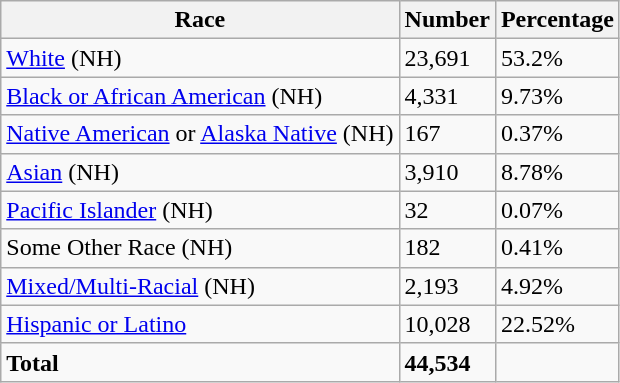<table class="wikitable">
<tr>
<th>Race</th>
<th>Number</th>
<th>Percentage</th>
</tr>
<tr>
<td><a href='#'>White</a> (NH)</td>
<td>23,691</td>
<td>53.2%</td>
</tr>
<tr>
<td><a href='#'>Black or African American</a> (NH)</td>
<td>4,331</td>
<td>9.73%</td>
</tr>
<tr>
<td><a href='#'>Native American</a> or <a href='#'>Alaska Native</a> (NH)</td>
<td>167</td>
<td>0.37%</td>
</tr>
<tr>
<td><a href='#'>Asian</a> (NH)</td>
<td>3,910</td>
<td>8.78%</td>
</tr>
<tr>
<td><a href='#'>Pacific Islander</a> (NH)</td>
<td>32</td>
<td>0.07%</td>
</tr>
<tr>
<td>Some Other Race (NH)</td>
<td>182</td>
<td>0.41%</td>
</tr>
<tr>
<td><a href='#'>Mixed/Multi-Racial</a> (NH)</td>
<td>2,193</td>
<td>4.92%</td>
</tr>
<tr>
<td><a href='#'>Hispanic or Latino</a></td>
<td>10,028</td>
<td>22.52%</td>
</tr>
<tr>
<td><strong>Total</strong></td>
<td><strong>44,534</strong></td>
<td></td>
</tr>
</table>
